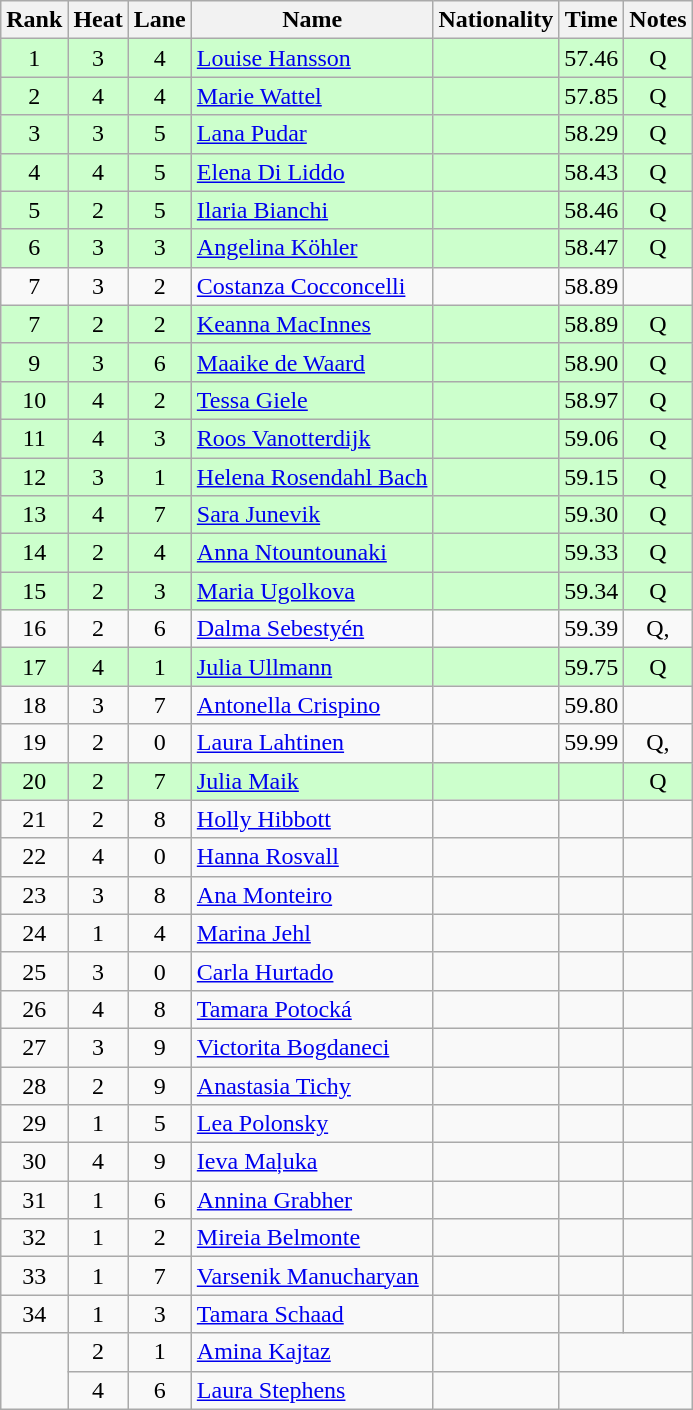<table class="wikitable sortable" style="text-align:center">
<tr>
<th>Rank</th>
<th>Heat</th>
<th>Lane</th>
<th>Name</th>
<th>Nationality</th>
<th>Time</th>
<th>Notes</th>
</tr>
<tr bgcolor=ccffcc>
<td>1</td>
<td>3</td>
<td>4</td>
<td align=left><a href='#'>Louise Hansson</a></td>
<td align=left></td>
<td>57.46</td>
<td>Q</td>
</tr>
<tr bgcolor=ccffcc>
<td>2</td>
<td>4</td>
<td>4</td>
<td align=left><a href='#'>Marie Wattel</a></td>
<td align=left></td>
<td>57.85</td>
<td>Q</td>
</tr>
<tr bgcolor=ccffcc>
<td>3</td>
<td>3</td>
<td>5</td>
<td align=left><a href='#'>Lana Pudar</a></td>
<td align=left></td>
<td>58.29</td>
<td>Q</td>
</tr>
<tr bgcolor=ccffcc>
<td>4</td>
<td>4</td>
<td>5</td>
<td align=left><a href='#'>Elena Di Liddo</a></td>
<td align=left></td>
<td>58.43</td>
<td>Q</td>
</tr>
<tr bgcolor=ccffcc>
<td>5</td>
<td>2</td>
<td>5</td>
<td align=left><a href='#'>Ilaria Bianchi</a></td>
<td align=left></td>
<td>58.46</td>
<td>Q</td>
</tr>
<tr bgcolor=ccffcc>
<td>6</td>
<td>3</td>
<td>3</td>
<td align=left><a href='#'>Angelina Köhler</a></td>
<td align=left></td>
<td>58.47</td>
<td>Q</td>
</tr>
<tr>
<td>7</td>
<td>3</td>
<td>2</td>
<td align=left><a href='#'>Costanza Cocconcelli</a></td>
<td align=left></td>
<td>58.89</td>
<td></td>
</tr>
<tr bgcolor=ccffcc>
<td>7</td>
<td>2</td>
<td>2</td>
<td align=left><a href='#'>Keanna MacInnes</a></td>
<td align=left></td>
<td>58.89</td>
<td>Q</td>
</tr>
<tr bgcolor=ccffcc>
<td>9</td>
<td>3</td>
<td>6</td>
<td align=left><a href='#'>Maaike de Waard</a></td>
<td align=left></td>
<td>58.90</td>
<td>Q</td>
</tr>
<tr bgcolor=ccffcc>
<td>10</td>
<td>4</td>
<td>2</td>
<td align=left><a href='#'>Tessa Giele</a></td>
<td align=left></td>
<td>58.97</td>
<td>Q</td>
</tr>
<tr bgcolor=ccffcc>
<td>11</td>
<td>4</td>
<td>3</td>
<td align=left><a href='#'>Roos Vanotterdijk</a></td>
<td align=left></td>
<td>59.06</td>
<td>Q</td>
</tr>
<tr bgcolor=ccffcc>
<td>12</td>
<td>3</td>
<td>1</td>
<td align=left><a href='#'>Helena Rosendahl Bach</a></td>
<td align=left></td>
<td>59.15</td>
<td>Q</td>
</tr>
<tr bgcolor=ccffcc>
<td>13</td>
<td>4</td>
<td>7</td>
<td align=left><a href='#'>Sara Junevik</a></td>
<td align=left></td>
<td>59.30</td>
<td>Q</td>
</tr>
<tr bgcolor=ccffcc>
<td>14</td>
<td>2</td>
<td>4</td>
<td align=left><a href='#'>Anna Ntountounaki</a></td>
<td align=left></td>
<td>59.33</td>
<td>Q</td>
</tr>
<tr bgcolor=ccffcc>
<td>15</td>
<td>2</td>
<td>3</td>
<td align=left><a href='#'>Maria Ugolkova</a></td>
<td align=left></td>
<td>59.34</td>
<td>Q</td>
</tr>
<tr>
<td>16</td>
<td>2</td>
<td>6</td>
<td align=left><a href='#'>Dalma Sebestyén</a></td>
<td align=left></td>
<td>59.39</td>
<td>Q, </td>
</tr>
<tr bgcolor=ccffcc>
<td>17</td>
<td>4</td>
<td>1</td>
<td align=left><a href='#'>Julia Ullmann</a></td>
<td align=left></td>
<td>59.75</td>
<td>Q</td>
</tr>
<tr>
<td>18</td>
<td>3</td>
<td>7</td>
<td align=left><a href='#'>Antonella Crispino</a></td>
<td align=left></td>
<td>59.80</td>
<td></td>
</tr>
<tr>
<td>19</td>
<td>2</td>
<td>0</td>
<td align=left><a href='#'>Laura Lahtinen</a></td>
<td align=left></td>
<td>59.99</td>
<td>Q, </td>
</tr>
<tr bgcolor=ccffcc>
<td>20</td>
<td>2</td>
<td>7</td>
<td align=left><a href='#'>Julia Maik</a></td>
<td align=left></td>
<td></td>
<td>Q</td>
</tr>
<tr>
<td>21</td>
<td>2</td>
<td>8</td>
<td align=left><a href='#'>Holly Hibbott</a></td>
<td align=left></td>
<td></td>
<td></td>
</tr>
<tr>
<td>22</td>
<td>4</td>
<td>0</td>
<td align=left><a href='#'>Hanna Rosvall</a></td>
<td align=left></td>
<td></td>
<td></td>
</tr>
<tr>
<td>23</td>
<td>3</td>
<td>8</td>
<td align=left><a href='#'>Ana Monteiro</a></td>
<td align=left></td>
<td></td>
<td></td>
</tr>
<tr>
<td>24</td>
<td>1</td>
<td>4</td>
<td align=left><a href='#'>Marina Jehl</a></td>
<td align=left></td>
<td></td>
<td></td>
</tr>
<tr>
<td>25</td>
<td>3</td>
<td>0</td>
<td align=left><a href='#'>Carla Hurtado</a></td>
<td align=left></td>
<td></td>
<td></td>
</tr>
<tr>
<td>26</td>
<td>4</td>
<td>8</td>
<td align=left><a href='#'>Tamara Potocká</a></td>
<td align=left></td>
<td></td>
<td></td>
</tr>
<tr>
<td>27</td>
<td>3</td>
<td>9</td>
<td align=left><a href='#'>Victorita Bogdaneci</a></td>
<td align=left></td>
<td></td>
<td></td>
</tr>
<tr>
<td>28</td>
<td>2</td>
<td>9</td>
<td align=left><a href='#'>Anastasia Tichy</a></td>
<td align=left></td>
<td></td>
<td></td>
</tr>
<tr>
<td>29</td>
<td>1</td>
<td>5</td>
<td align=left><a href='#'>Lea Polonsky</a></td>
<td align=left></td>
<td></td>
<td></td>
</tr>
<tr>
<td>30</td>
<td>4</td>
<td>9</td>
<td align=left><a href='#'>Ieva Maļuka</a></td>
<td align=left></td>
<td></td>
<td></td>
</tr>
<tr>
<td>31</td>
<td>1</td>
<td>6</td>
<td align=left><a href='#'>Annina Grabher</a></td>
<td align=left></td>
<td></td>
<td></td>
</tr>
<tr>
<td>32</td>
<td>1</td>
<td>2</td>
<td align=left><a href='#'>Mireia Belmonte</a></td>
<td align=left></td>
<td></td>
<td></td>
</tr>
<tr>
<td>33</td>
<td>1</td>
<td>7</td>
<td align=left><a href='#'>Varsenik Manucharyan</a></td>
<td align=left></td>
<td></td>
<td></td>
</tr>
<tr>
<td>34</td>
<td>1</td>
<td>3</td>
<td align=left><a href='#'>Tamara Schaad</a></td>
<td align=left></td>
<td></td>
<td></td>
</tr>
<tr>
<td rowspan=2></td>
<td>2</td>
<td>1</td>
<td align=left><a href='#'>Amina Kajtaz</a></td>
<td align=left></td>
<td colspan=2></td>
</tr>
<tr>
<td>4</td>
<td>6</td>
<td align=left><a href='#'>Laura Stephens</a></td>
<td align=left></td>
<td colspan=2></td>
</tr>
</table>
